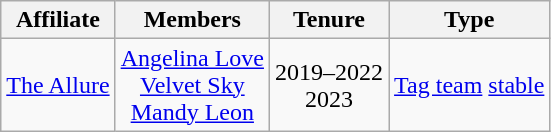<table class="wikitable sortable" style="text-align:center;">
<tr>
<th>Affiliate</th>
<th>Members</th>
<th>Tenure</th>
<th>Type</th>
</tr>
<tr>
<td><a href='#'>The Allure</a></td>
<td><a href='#'>Angelina Love</a><br><a href='#'>Velvet Sky</a><br><a href='#'>Mandy Leon</a></td>
<td>2019–2022<br>2023</td>
<td><a href='#'>Tag team</a> <a href='#'>stable</a></td>
</tr>
</table>
